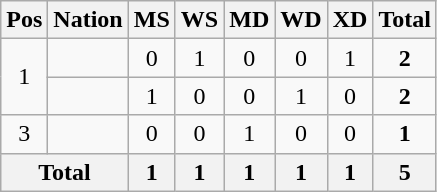<table class="wikitable" style="text-align:center">
<tr>
<th>Pos</th>
<th>Nation</th>
<th>MS</th>
<th>WS</th>
<th>MD</th>
<th>WD</th>
<th>XD</th>
<th>Total</th>
</tr>
<tr>
<td rowspan="2">1</td>
<td align="left"></td>
<td>0</td>
<td>1</td>
<td>0</td>
<td>0</td>
<td>1</td>
<td><strong>2</strong></td>
</tr>
<tr>
<td align="left"></td>
<td>1</td>
<td>0</td>
<td>0</td>
<td>1</td>
<td>0</td>
<td><strong>2</strong></td>
</tr>
<tr>
<td>3</td>
<td align="left"></td>
<td>0</td>
<td>0</td>
<td>1</td>
<td>0</td>
<td>0</td>
<td><strong>1</strong></td>
</tr>
<tr>
<th colspan="2">Total</th>
<th>1</th>
<th>1</th>
<th>1</th>
<th>1</th>
<th>1</th>
<th>5</th>
</tr>
</table>
